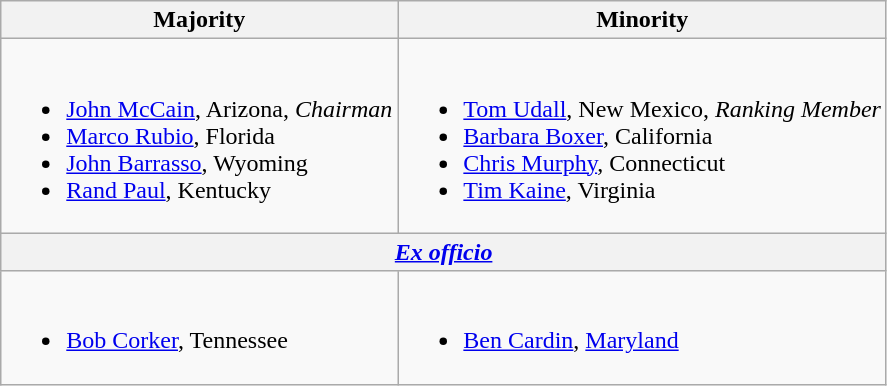<table class=wikitable>
<tr>
<th>Majority</th>
<th>Minority</th>
</tr>
<tr>
<td><br><ul><li><a href='#'>John McCain</a>, Arizona, <em>Chairman</em></li><li><a href='#'>Marco Rubio</a>, Florida</li><li><a href='#'>John Barrasso</a>, Wyoming</li><li><a href='#'>Rand Paul</a>, Kentucky</li></ul></td>
<td><br><ul><li><a href='#'>Tom Udall</a>, New Mexico, <em>Ranking Member</em></li><li><a href='#'>Barbara Boxer</a>, California</li><li><a href='#'>Chris Murphy</a>, Connecticut</li><li><a href='#'>Tim Kaine</a>, Virginia</li></ul></td>
</tr>
<tr>
<th colspan=2><em><a href='#'>Ex officio</a></em></th>
</tr>
<tr>
<td><br><ul><li><a href='#'>Bob Corker</a>, Tennessee</li></ul></td>
<td><br><ul><li><a href='#'>Ben Cardin</a>, <a href='#'>Maryland</a></li></ul></td>
</tr>
</table>
